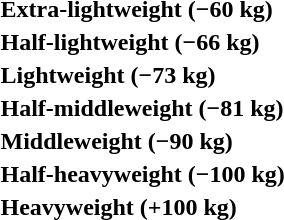<table>
<tr>
<th rowspan=2 style="text-align:left;">Extra-lightweight (−60 kg)</th>
<td rowspan=2></td>
<td rowspan=2></td>
<td></td>
</tr>
<tr>
<td></td>
</tr>
<tr>
<th rowspan=2 style="text-align:left;">Half-lightweight (−66 kg)</th>
<td rowspan=2></td>
<td rowspan=2></td>
<td></td>
</tr>
<tr>
<td></td>
</tr>
<tr>
<th rowspan=2 style="text-align:left;">Lightweight (−73 kg)</th>
<td rowspan=2></td>
<td rowspan=2></td>
<td></td>
</tr>
<tr>
<td></td>
</tr>
<tr>
<th rowspan=2 style="text-align:left;">Half-middleweight (−81 kg)</th>
<td rowspan=2></td>
<td rowspan=2></td>
<td></td>
</tr>
<tr>
<td></td>
</tr>
<tr>
<th rowspan=2 style="text-align:left;">Middleweight (−90 kg)</th>
<td rowspan=2></td>
<td rowspan=2></td>
<td></td>
</tr>
<tr>
<td></td>
</tr>
<tr>
<th rowspan=2 style="text-align:left;">Half-heavyweight (−100 kg)</th>
<td rowspan=2></td>
<td rowspan=2></td>
<td></td>
</tr>
<tr>
<td></td>
</tr>
<tr>
<th rowspan=2 style="text-align:left;">Heavyweight (+100 kg)</th>
<td rowspan=2></td>
<td rowspan=2></td>
<td></td>
</tr>
<tr>
<td></td>
</tr>
</table>
